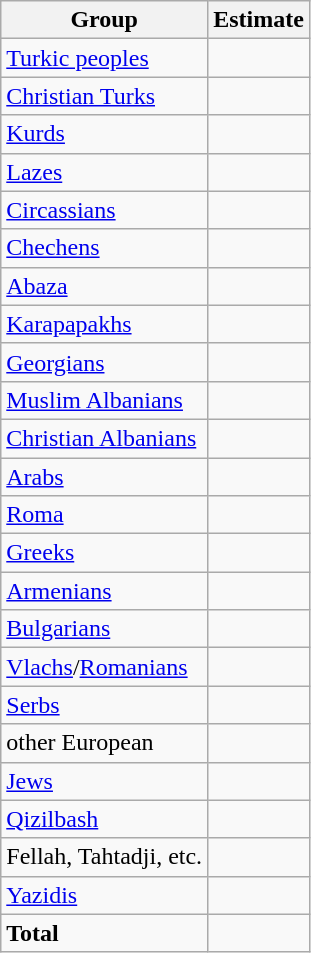<table class="wikitable sortable">
<tr>
<th>Group</th>
<th>Estimate</th>
</tr>
<tr>
<td><a href='#'>Turkic peoples</a></td>
<td></td>
</tr>
<tr>
<td><a href='#'>Christian Turks</a></td>
<td></td>
</tr>
<tr>
<td><a href='#'>Kurds</a></td>
<td></td>
</tr>
<tr>
<td><a href='#'>Lazes</a></td>
<td></td>
</tr>
<tr>
<td><a href='#'>Circassians</a></td>
<td></td>
</tr>
<tr>
<td><a href='#'>Chechens</a></td>
<td></td>
</tr>
<tr>
<td><a href='#'>Abaza</a></td>
<td></td>
</tr>
<tr>
<td><a href='#'>Karapapakhs</a></td>
<td></td>
</tr>
<tr>
<td><a href='#'>Georgians</a></td>
<td></td>
</tr>
<tr>
<td><a href='#'>Muslim Albanians</a></td>
<td></td>
</tr>
<tr>
<td><a href='#'>Christian Albanians</a></td>
<td></td>
</tr>
<tr>
<td><a href='#'>Arabs</a></td>
<td></td>
</tr>
<tr>
<td><a href='#'>Roma</a></td>
<td></td>
</tr>
<tr>
<td><a href='#'>Greeks</a></td>
<td></td>
</tr>
<tr>
<td><a href='#'>Armenians</a></td>
<td></td>
</tr>
<tr>
<td><a href='#'>Bulgarians</a></td>
<td></td>
</tr>
<tr>
<td><a href='#'>Vlachs</a>/<a href='#'>Romanians</a></td>
<td></td>
</tr>
<tr>
<td><a href='#'>Serbs</a></td>
<td></td>
</tr>
<tr>
<td>other European</td>
<td></td>
</tr>
<tr>
<td><a href='#'>Jews</a></td>
<td></td>
</tr>
<tr>
<td><a href='#'>Qizilbash</a></td>
<td></td>
</tr>
<tr>
<td>Fellah, Tahtadji, etc.</td>
<td></td>
</tr>
<tr>
<td><a href='#'>Yazidis</a></td>
<td></td>
</tr>
<tr>
<td><strong>Total</strong></td>
<td></td>
</tr>
</table>
